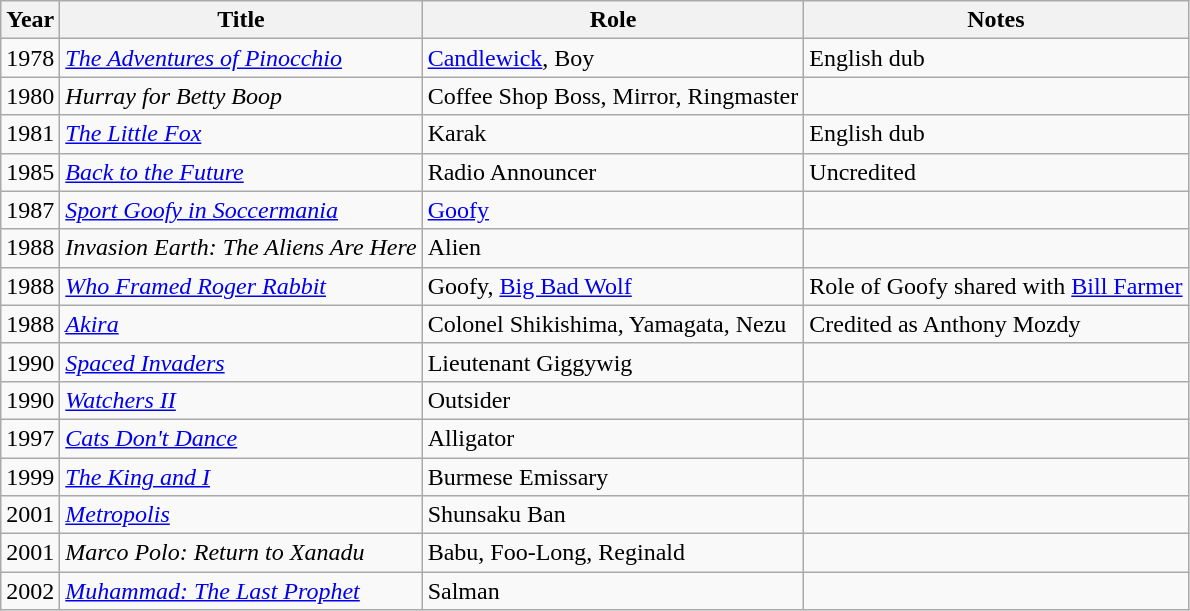<table class="wikitable sortable">
<tr>
<th>Year</th>
<th>Title</th>
<th>Role</th>
<th>Notes</th>
</tr>
<tr>
<td>1978</td>
<td><em><a href='#'>The Adventures of Pinocchio</a></em></td>
<td><a href='#'>Candlewick</a>, Boy</td>
<td>English dub</td>
</tr>
<tr>
<td>1980</td>
<td><em>Hurray for Betty Boop</em></td>
<td>Coffee Shop Boss, Mirror, Ringmaster</td>
<td></td>
</tr>
<tr>
<td>1981</td>
<td><em><a href='#'>The Little Fox</a></em></td>
<td>Karak</td>
<td>English dub</td>
</tr>
<tr>
<td>1985</td>
<td><em><a href='#'>Back to the Future</a></em></td>
<td>Radio Announcer</td>
<td>Uncredited</td>
</tr>
<tr>
<td>1987</td>
<td><em><a href='#'>Sport Goofy in Soccermania</a></em></td>
<td><a href='#'>Goofy</a></td>
<td></td>
</tr>
<tr>
<td>1988</td>
<td><em>Invasion Earth: The Aliens Are Here</em></td>
<td>Alien</td>
<td></td>
</tr>
<tr>
<td>1988</td>
<td><em><a href='#'>Who Framed Roger Rabbit</a></em></td>
<td>Goofy, <a href='#'>Big Bad Wolf</a></td>
<td>Role of Goofy shared with <a href='#'>Bill Farmer</a></td>
</tr>
<tr>
<td>1988</td>
<td><em><a href='#'>Akira</a></em></td>
<td>Colonel Shikishima, Yamagata, Nezu</td>
<td>Credited as Anthony Mozdy</td>
</tr>
<tr>
<td>1990</td>
<td><em><a href='#'>Spaced Invaders</a></em></td>
<td>Lieutenant Giggywig</td>
<td></td>
</tr>
<tr>
<td>1990</td>
<td><em><a href='#'>Watchers II</a></em></td>
<td>Outsider</td>
<td></td>
</tr>
<tr>
<td>1997</td>
<td><em><a href='#'>Cats Don't Dance</a></em></td>
<td>Alligator</td>
<td></td>
</tr>
<tr>
<td>1999</td>
<td><em><a href='#'>The King and I</a></em></td>
<td>Burmese Emissary</td>
<td></td>
</tr>
<tr>
<td>2001</td>
<td><em><a href='#'>Metropolis</a></em></td>
<td>Shunsaku Ban</td>
<td></td>
</tr>
<tr>
<td>2001</td>
<td><em>Marco Polo: Return to Xanadu</em></td>
<td>Babu, Foo-Long, Reginald</td>
<td></td>
</tr>
<tr>
<td>2002</td>
<td><em><a href='#'>Muhammad: The Last Prophet</a></em></td>
<td>Salman</td>
<td></td>
</tr>
</table>
